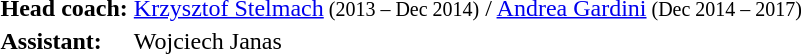<table>
<tr>
<td><strong>Head coach:</strong></td>
<td> <a href='#'>Krzysztof Stelmach</a><small> (2013 – Dec 2014)</small> /  <a href='#'>Andrea Gardini</a><small> (Dec 2014 – 2017)</small></td>
</tr>
<tr>
<td><strong>Assistant:</strong></td>
<td> Wojciech Janas</td>
</tr>
</table>
